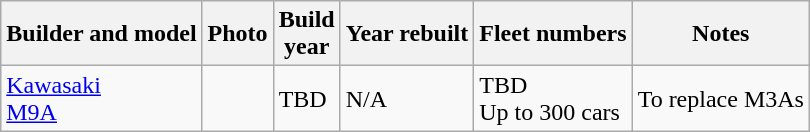<table class="wikitable" |>
<tr>
<th>Builder and model</th>
<th>Photo</th>
<th>Build<br>year</th>
<th>Year rebuilt</th>
<th>Fleet numbers</th>
<th>Notes</th>
</tr>
<tr>
<td><a href='#'>Kawasaki</a><br><a href='#'>M9A</a></td>
<td></td>
<td>TBD</td>
<td>N/A</td>
<td>TBD<br>Up to 300 cars</td>
<td>To replace M3As</td>
</tr>
</table>
